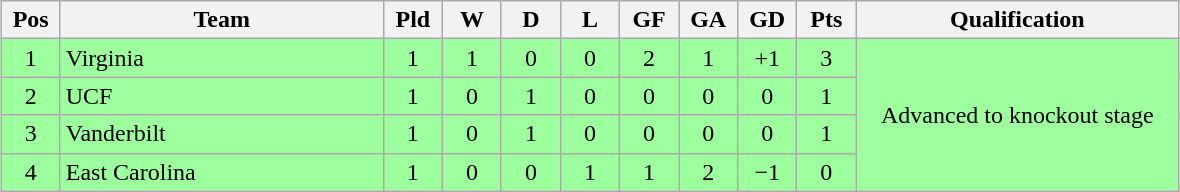<table class="wikitable" style="text-align:center; margin: 1em auto">
<tr>
<th style="width:2em">Pos</th>
<th style="width:13em">Team</th>
<th style="width:2em">Pld</th>
<th style="width:2em">W</th>
<th style="width:2em">D</th>
<th style="width:2em">L</th>
<th style="width:2em">GF</th>
<th style="width:2em">GA</th>
<th style="width:2em">GD</th>
<th style="width:2em">Pts</th>
<th style="width:13em">Qualification</th>
</tr>
<tr bgcolor="#9eff9e">
<td>1</td>
<td style="text-align:left">Virginia</td>
<td>1</td>
<td>1</td>
<td>0</td>
<td>0</td>
<td>2</td>
<td>1</td>
<td>+1</td>
<td>3</td>
<td rowspan="4">Advanced to knockout stage</td>
</tr>
<tr bgcolor="#9eff9e">
<td>2</td>
<td style="text-align:left">UCF</td>
<td>1</td>
<td>0</td>
<td>1</td>
<td>0</td>
<td>0</td>
<td>0</td>
<td>0</td>
<td>1</td>
</tr>
<tr bgcolor="#9eff9e">
<td>3</td>
<td style="text-align:left">Vanderbilt</td>
<td>1</td>
<td>0</td>
<td>1</td>
<td>0</td>
<td>0</td>
<td>0</td>
<td>0</td>
<td>1</td>
</tr>
<tr bgcolor="#9eff9e">
<td>4</td>
<td style="text-align:left">East Carolina</td>
<td>1</td>
<td>0</td>
<td>0</td>
<td>1</td>
<td>1</td>
<td>2</td>
<td>−1</td>
<td>0</td>
</tr>
</table>
